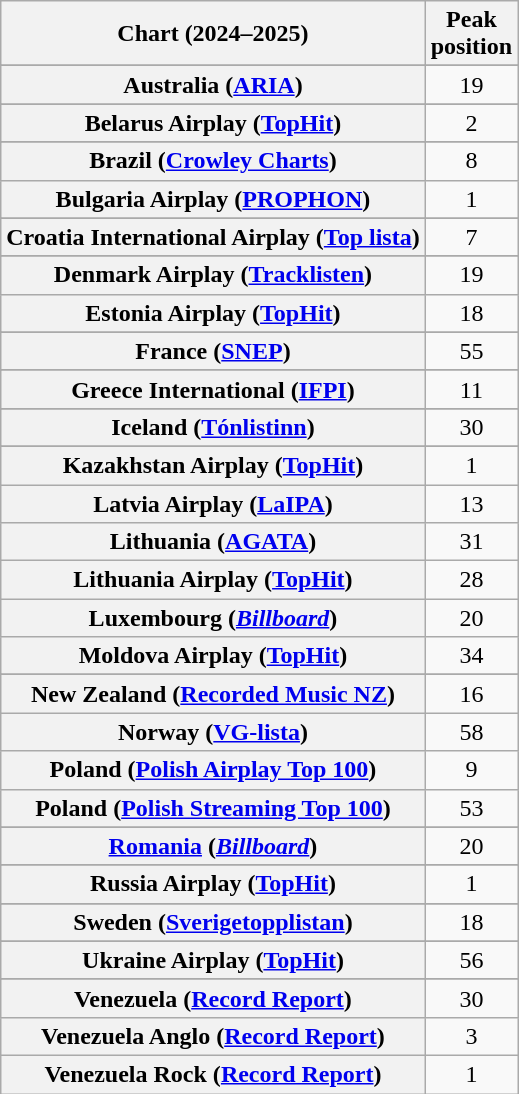<table class="wikitable sortable plainrowheaders" style="text-align:center">
<tr>
<th scope="col">Chart (2024–2025)</th>
<th scope="col">Peak<br>position</th>
</tr>
<tr>
</tr>
<tr>
<th scope="row">Australia (<a href='#'>ARIA</a>)</th>
<td>19</td>
</tr>
<tr>
</tr>
<tr>
<th scope="row">Belarus Airplay (<a href='#'>TopHit</a>)</th>
<td>2</td>
</tr>
<tr>
</tr>
<tr>
</tr>
<tr>
<th scope="row">Brazil (<a href='#'>Crowley Charts</a>)</th>
<td>8</td>
</tr>
<tr>
<th scope="row">Bulgaria Airplay (<a href='#'>PROPHON</a>)</th>
<td>1</td>
</tr>
<tr>
</tr>
<tr>
</tr>
<tr>
</tr>
<tr>
</tr>
<tr>
</tr>
<tr>
<th scope="row">Croatia International Airplay (<a href='#'>Top lista</a>)</th>
<td>7</td>
</tr>
<tr>
</tr>
<tr>
</tr>
<tr>
<th scope="row">Denmark Airplay (<a href='#'>Tracklisten</a>)</th>
<td>19</td>
</tr>
<tr>
<th scope="row">Estonia Airplay (<a href='#'>TopHit</a>)</th>
<td>18</td>
</tr>
<tr>
</tr>
<tr>
<th scope="row">France (<a href='#'>SNEP</a>)</th>
<td>55</td>
</tr>
<tr>
</tr>
<tr>
</tr>
<tr>
<th scope="row">Greece International (<a href='#'>IFPI</a>)</th>
<td>11</td>
</tr>
<tr>
</tr>
<tr>
</tr>
<tr>
<th scope="row">Iceland (<a href='#'>Tónlistinn</a>)</th>
<td>30</td>
</tr>
<tr>
</tr>
<tr>
<th scope="row">Kazakhstan Airplay (<a href='#'>TopHit</a>)</th>
<td>1</td>
</tr>
<tr>
<th scope="row">Latvia Airplay (<a href='#'>LaIPA</a>)</th>
<td>13</td>
</tr>
<tr>
<th scope="row">Lithuania (<a href='#'>AGATA</a>)</th>
<td>31</td>
</tr>
<tr>
<th scope="row">Lithuania Airplay (<a href='#'>TopHit</a>)</th>
<td>28</td>
</tr>
<tr>
<th scope="row">Luxembourg (<em><a href='#'>Billboard</a></em>)</th>
<td>20</td>
</tr>
<tr>
<th scope="row">Moldova Airplay (<a href='#'>TopHit</a>)</th>
<td>34</td>
</tr>
<tr>
</tr>
<tr>
</tr>
<tr>
<th scope="row">New Zealand (<a href='#'>Recorded Music NZ</a>)</th>
<td>16</td>
</tr>
<tr>
<th scope="row">Norway (<a href='#'>VG-lista</a>)</th>
<td>58</td>
</tr>
<tr>
<th scope="row">Poland (<a href='#'>Polish Airplay Top 100</a>)</th>
<td>9</td>
</tr>
<tr>
<th scope="row">Poland (<a href='#'>Polish Streaming Top 100</a>)</th>
<td>53</td>
</tr>
<tr>
</tr>
<tr>
<th scope="row"><a href='#'>Romania</a> (<em><a href='#'>Billboard</a></em>)</th>
<td>20</td>
</tr>
<tr>
</tr>
<tr>
</tr>
<tr>
<th scope="row">Russia Airplay (<a href='#'>TopHit</a>)</th>
<td>1</td>
</tr>
<tr>
</tr>
<tr>
</tr>
<tr>
</tr>
<tr>
<th scope="row">Sweden (<a href='#'>Sverigetopplistan</a>)</th>
<td>18</td>
</tr>
<tr>
</tr>
<tr>
<th scope="row">Ukraine Airplay (<a href='#'>TopHit</a>)</th>
<td>56</td>
</tr>
<tr>
</tr>
<tr>
</tr>
<tr>
</tr>
<tr>
</tr>
<tr>
</tr>
<tr>
</tr>
<tr>
</tr>
<tr>
</tr>
<tr>
<th scope="row">Venezuela (<a href='#'>Record Report</a>)</th>
<td>30</td>
</tr>
<tr>
<th scope="row">Venezuela Anglo (<a href='#'>Record Report</a>)</th>
<td>3</td>
</tr>
<tr>
<th scope="row">Venezuela Rock (<a href='#'>Record Report</a>)</th>
<td>1</td>
</tr>
</table>
